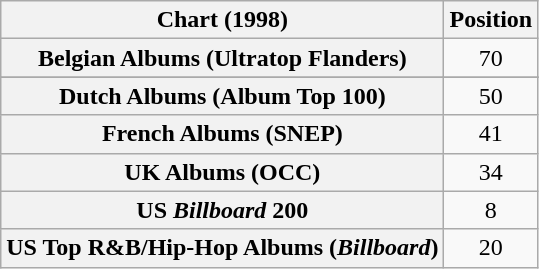<table class="wikitable sortable plainrowheaders" style="text-align:center">
<tr>
<th scope="col">Chart (1998)</th>
<th scope="col">Position</th>
</tr>
<tr>
<th scope="row">Belgian Albums (Ultratop Flanders)</th>
<td>70</td>
</tr>
<tr>
</tr>
<tr>
<th scope="row">Dutch Albums (Album Top 100)</th>
<td>50</td>
</tr>
<tr>
<th scope="row">French Albums (SNEP)</th>
<td>41</td>
</tr>
<tr>
<th scope="row">UK Albums (OCC)</th>
<td>34</td>
</tr>
<tr>
<th scope="row">US <em>Billboard</em> 200</th>
<td>8</td>
</tr>
<tr>
<th scope="row">US Top R&B/Hip-Hop Albums (<em>Billboard</em>)</th>
<td>20</td>
</tr>
</table>
